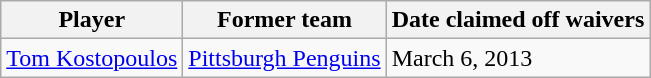<table class="wikitable">
<tr>
<th>Player</th>
<th>Former team</th>
<th>Date claimed off waivers</th>
</tr>
<tr>
<td><a href='#'>Tom Kostopoulos</a></td>
<td><a href='#'>Pittsburgh Penguins</a></td>
<td>March 6, 2013</td>
</tr>
</table>
